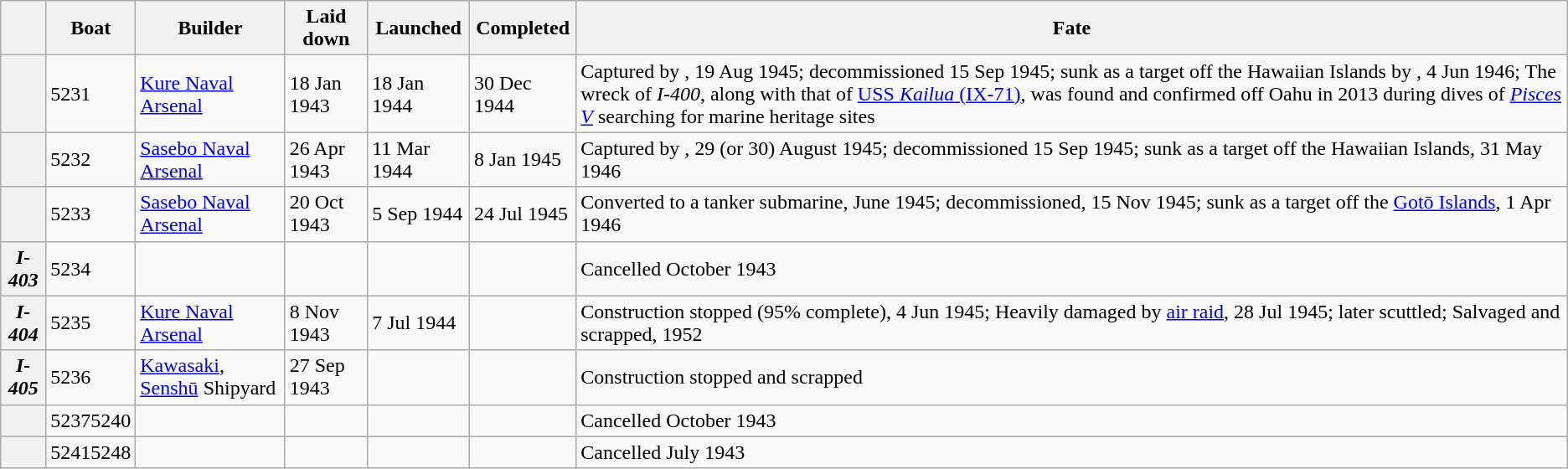<table class="wikitable sortable plainrowheaders">
<tr>
<th scope="col"></th>
<th scope="col">Boat</th>
<th scope="col">Builder</th>
<th scope="col">Laid down</th>
<th scope="col">Launched</th>
<th scope="col">Completed</th>
<th scope="col">Fate</th>
</tr>
<tr>
<th scope="row"></th>
<td>5231</td>
<td><a href='#'>Kure Naval Arsenal</a></td>
<td>18 Jan 1943</td>
<td>18 Jan 1944</td>
<td>30 Dec 1944</td>
<td>Captured by , 19 Aug 1945; decommissioned 15 Sep 1945; sunk as a target off the Hawaiian Islands by , 4 Jun 1946; The wreck of <em>I-400</em>, along with that of <a href='#'>USS <em>Kailua</em> (IX-71)</a>, was found and confirmed off Oahu in 2013 during dives of <em><a href='#'>Pisces V</a></em> searching for marine heritage sites</td>
</tr>
<tr>
<th scope="row"></th>
<td>5232</td>
<td><a href='#'>Sasebo Naval Arsenal</a></td>
<td>26 Apr 1943</td>
<td>11 Mar 1944</td>
<td>8 Jan 1945</td>
<td>Captured by , 29 (or 30) August 1945; decommissioned 15 Sep 1945; sunk as a target off the Hawaiian Islands, 31 May 1946</td>
</tr>
<tr>
<th scope="row"></th>
<td>5233</td>
<td><a href='#'>Sasebo Naval Arsenal</a></td>
<td>20 Oct 1943</td>
<td>5 Sep 1944</td>
<td>24 Jul 1945</td>
<td>Converted to a tanker submarine, June 1945; decommissioned, 15 Nov 1945; sunk as a target off the <a href='#'>Gotō Islands</a>, 1 Apr 1946</td>
</tr>
<tr>
<th scope="row"><em>I-403</em></th>
<td>5234</td>
<td></td>
<td></td>
<td></td>
<td></td>
<td>Cancelled October 1943</td>
</tr>
<tr>
<th scope="row"><em>I-404</em></th>
<td>5235</td>
<td><a href='#'>Kure Naval Arsenal</a></td>
<td>8 Nov 1943</td>
<td>7 Jul 1944</td>
<td></td>
<td>Construction stopped (95% complete), 4 Jun 1945; Heavily damaged by <a href='#'>air raid</a>, 28 Jul 1945; later scuttled; Salvaged and scrapped, 1952</td>
</tr>
<tr>
<th scope="row"><em>I-405</em></th>
<td>5236</td>
<td><a href='#'>Kawasaki</a>, <a href='#'>Senshū</a> Shipyard</td>
<td>27 Sep 1943</td>
<td></td>
<td></td>
<td>Construction stopped and scrapped</td>
</tr>
<tr>
<th scope="row"></th>
<td>52375240</td>
<td></td>
<td></td>
<td></td>
<td></td>
<td>Cancelled October 1943</td>
</tr>
<tr>
<th scope="row"></th>
<td>52415248</td>
<td></td>
<td></td>
<td></td>
<td></td>
<td>Cancelled July 1943</td>
</tr>
</table>
